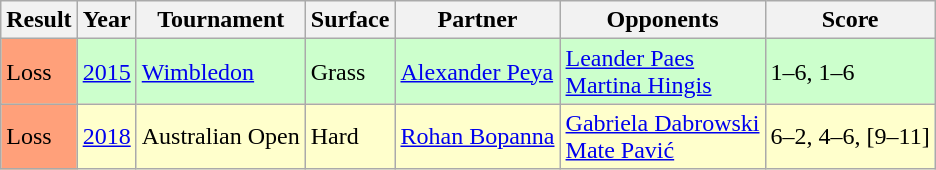<table class="sortable wikitable">
<tr>
<th>Result</th>
<th>Year</th>
<th>Tournament</th>
<th>Surface</th>
<th>Partner</th>
<th>Opponents</th>
<th class="unsortable">Score</th>
</tr>
<tr style="background:#CCFFCC">
<td style="background:#ffa07a">Loss</td>
<td><a href='#'>2015</a></td>
<td><a href='#'>Wimbledon</a></td>
<td>Grass</td>
<td> <a href='#'>Alexander Peya</a></td>
<td> <a href='#'>Leander Paes</a><br> <a href='#'>Martina Hingis</a></td>
<td>1–6, 1–6</td>
</tr>
<tr bgcolor=#FFFFCC>
<td bgcolor=FFA07A>Loss</td>
<td><a href='#'>2018</a></td>
<td>Australian Open</td>
<td>Hard</td>
<td> <a href='#'>Rohan Bopanna</a></td>
<td> <a href='#'>Gabriela Dabrowski</a><br> <a href='#'>Mate Pavić</a></td>
<td>6–2, 4–6, [9–11]</td>
</tr>
</table>
